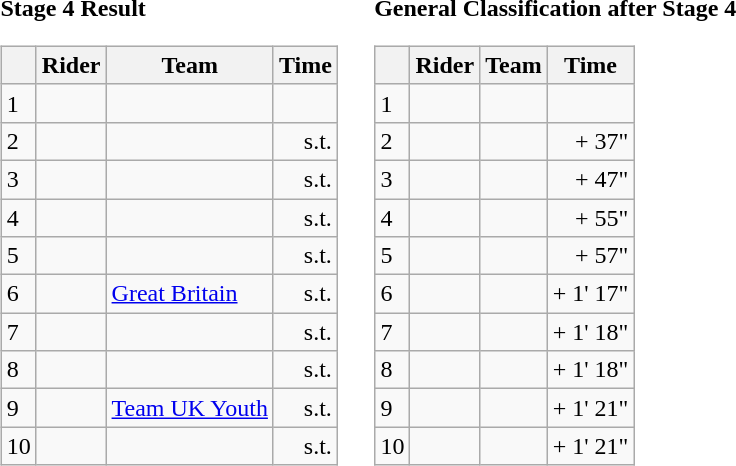<table>
<tr>
<td><strong>Stage 4 Result</strong><br><table class="wikitable">
<tr>
<th></th>
<th>Rider</th>
<th>Team</th>
<th>Time</th>
</tr>
<tr>
<td>1</td>
<td></td>
<td></td>
<td style="text-align:right;"></td>
</tr>
<tr>
<td>2</td>
<td></td>
<td></td>
<td style="text-align:right;">s.t.</td>
</tr>
<tr>
<td>3</td>
<td></td>
<td></td>
<td style="text-align:right;">s.t.</td>
</tr>
<tr>
<td>4</td>
<td></td>
<td></td>
<td style="text-align:right;">s.t.</td>
</tr>
<tr>
<td>5</td>
<td></td>
<td></td>
<td style="text-align:right;">s.t.</td>
</tr>
<tr>
<td>6</td>
<td></td>
<td><a href='#'>Great Britain</a></td>
<td style="text-align:right;">s.t.</td>
</tr>
<tr>
<td>7</td>
<td></td>
<td></td>
<td style="text-align:right;">s.t.</td>
</tr>
<tr>
<td>8</td>
<td></td>
<td></td>
<td style="text-align:right;">s.t.</td>
</tr>
<tr>
<td>9</td>
<td></td>
<td><a href='#'>Team UK Youth</a></td>
<td style="text-align:right;">s.t.</td>
</tr>
<tr>
<td>10</td>
<td></td>
<td></td>
<td style="text-align:right;">s.t.</td>
</tr>
</table>
</td>
<td></td>
<td><strong>General Classification after Stage 4</strong><br><table class="wikitable">
<tr>
<th></th>
<th>Rider</th>
<th>Team</th>
<th>Time</th>
</tr>
<tr>
<td>1</td>
<td></td>
<td></td>
<td style="text-align:right;"></td>
</tr>
<tr>
<td>2</td>
<td></td>
<td></td>
<td style="text-align:right;">+ 37"</td>
</tr>
<tr>
<td>3</td>
<td></td>
<td></td>
<td style="text-align:right;">+ 47"</td>
</tr>
<tr>
<td>4</td>
<td></td>
<td></td>
<td style="text-align:right;">+ 55"</td>
</tr>
<tr>
<td>5</td>
<td></td>
<td></td>
<td style="text-align:right;">+ 57"</td>
</tr>
<tr>
<td>6</td>
<td></td>
<td></td>
<td style="text-align:right;">+ 1' 17"</td>
</tr>
<tr>
<td>7</td>
<td></td>
<td></td>
<td style="text-align:right;">+ 1' 18"</td>
</tr>
<tr>
<td>8</td>
<td></td>
<td></td>
<td style="text-align:right;">+ 1' 18"</td>
</tr>
<tr>
<td>9</td>
<td></td>
<td></td>
<td style="text-align:right;">+ 1' 21"</td>
</tr>
<tr>
<td>10</td>
<td></td>
<td></td>
<td style="text-align:right;">+ 1' 21"</td>
</tr>
</table>
</td>
</tr>
</table>
